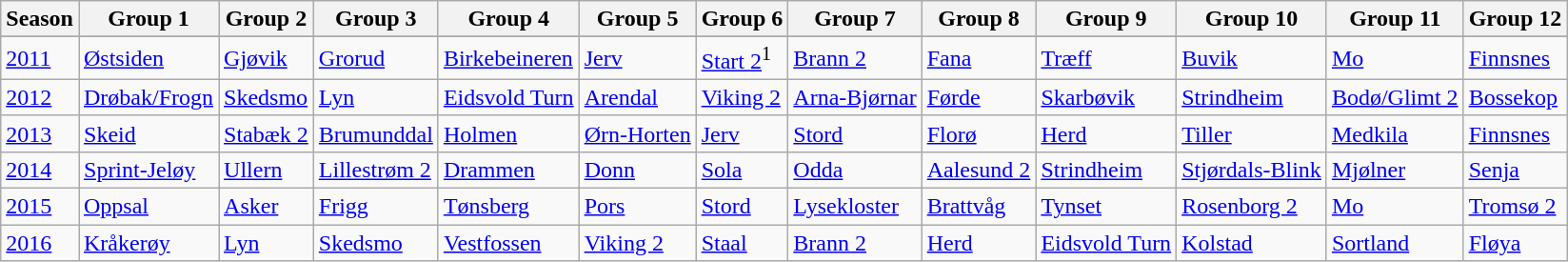<table clear="left" class="wikitable">
<tr>
<th>Season</th>
<th>Group 1</th>
<th>Group 2</th>
<th>Group 3</th>
<th>Group 4</th>
<th>Group 5</th>
<th>Group 6</th>
<th>Group 7</th>
<th>Group 8</th>
<th>Group 9</th>
<th>Group 10</th>
<th>Group 11</th>
<th>Group 12</th>
</tr>
<tr>
</tr>
<tr>
<td><a href='#'>2011</a></td>
<td><a href='#'>Østsiden</a></td>
<td><a href='#'>Gjøvik</a></td>
<td><a href='#'>Grorud</a></td>
<td><a href='#'>Birkebeineren</a></td>
<td><a href='#'>Jerv</a></td>
<td><a href='#'>Start 2</a><sup>1</sup></td>
<td><a href='#'>Brann 2</a></td>
<td><a href='#'>Fana</a></td>
<td><a href='#'>Træff</a></td>
<td><a href='#'>Buvik</a></td>
<td><a href='#'>Mo</a></td>
<td><a href='#'>Finnsnes</a></td>
</tr>
<tr>
<td><a href='#'>2012</a></td>
<td><a href='#'>Drøbak/Frogn</a></td>
<td><a href='#'>Skedsmo</a></td>
<td><a href='#'>Lyn</a></td>
<td><a href='#'>Eidsvold Turn</a></td>
<td><a href='#'>Arendal</a></td>
<td><a href='#'>Viking 2</a></td>
<td><a href='#'>Arna-Bjørnar</a></td>
<td><a href='#'>Førde</a></td>
<td><a href='#'>Skarbøvik</a></td>
<td><a href='#'>Strindheim</a></td>
<td><a href='#'>Bodø/Glimt 2</a></td>
<td><a href='#'>Bossekop</a></td>
</tr>
<tr>
<td><a href='#'>2013</a></td>
<td><a href='#'>Skeid</a></td>
<td><a href='#'>Stabæk 2</a></td>
<td><a href='#'>Brumunddal</a></td>
<td><a href='#'>Holmen</a></td>
<td><a href='#'>Ørn-Horten</a></td>
<td><a href='#'>Jerv</a></td>
<td><a href='#'>Stord</a></td>
<td><a href='#'>Florø</a></td>
<td><a href='#'>Herd</a></td>
<td><a href='#'>Tiller</a></td>
<td><a href='#'>Medkila</a></td>
<td><a href='#'>Finnsnes</a></td>
</tr>
<tr>
<td><a href='#'>2014</a></td>
<td><a href='#'>Sprint-Jeløy</a></td>
<td><a href='#'>Ullern</a></td>
<td><a href='#'>Lillestrøm 2</a></td>
<td><a href='#'>Drammen</a></td>
<td><a href='#'>Donn</a></td>
<td><a href='#'>Sola</a></td>
<td><a href='#'>Odda</a></td>
<td><a href='#'>Aalesund 2</a></td>
<td><a href='#'>Strindheim</a></td>
<td><a href='#'>Stjørdals-Blink</a></td>
<td><a href='#'>Mjølner</a></td>
<td><a href='#'>Senja</a></td>
</tr>
<tr>
<td><a href='#'>2015</a></td>
<td><a href='#'>Oppsal</a></td>
<td><a href='#'>Asker</a></td>
<td><a href='#'>Frigg</a></td>
<td><a href='#'>Tønsberg</a></td>
<td><a href='#'>Pors</a></td>
<td><a href='#'>Stord</a></td>
<td><a href='#'>Lysekloster</a></td>
<td><a href='#'>Brattvåg</a></td>
<td><a href='#'>Tynset</a></td>
<td><a href='#'>Rosenborg 2</a></td>
<td><a href='#'>Mo</a></td>
<td><a href='#'>Tromsø 2</a></td>
</tr>
<tr>
<td><a href='#'>2016</a></td>
<td><a href='#'>Kråkerøy</a></td>
<td><a href='#'>Lyn</a></td>
<td><a href='#'>Skedsmo</a></td>
<td><a href='#'>Vestfossen</a></td>
<td><a href='#'>Viking 2</a></td>
<td><a href='#'>Staal</a></td>
<td><a href='#'>Brann 2</a></td>
<td><a href='#'>Herd</a></td>
<td><a href='#'>Eidsvold Turn</a></td>
<td><a href='#'>Kolstad</a></td>
<td><a href='#'>Sortland</a></td>
<td><a href='#'>Fløya</a></td>
</tr>
</table>
